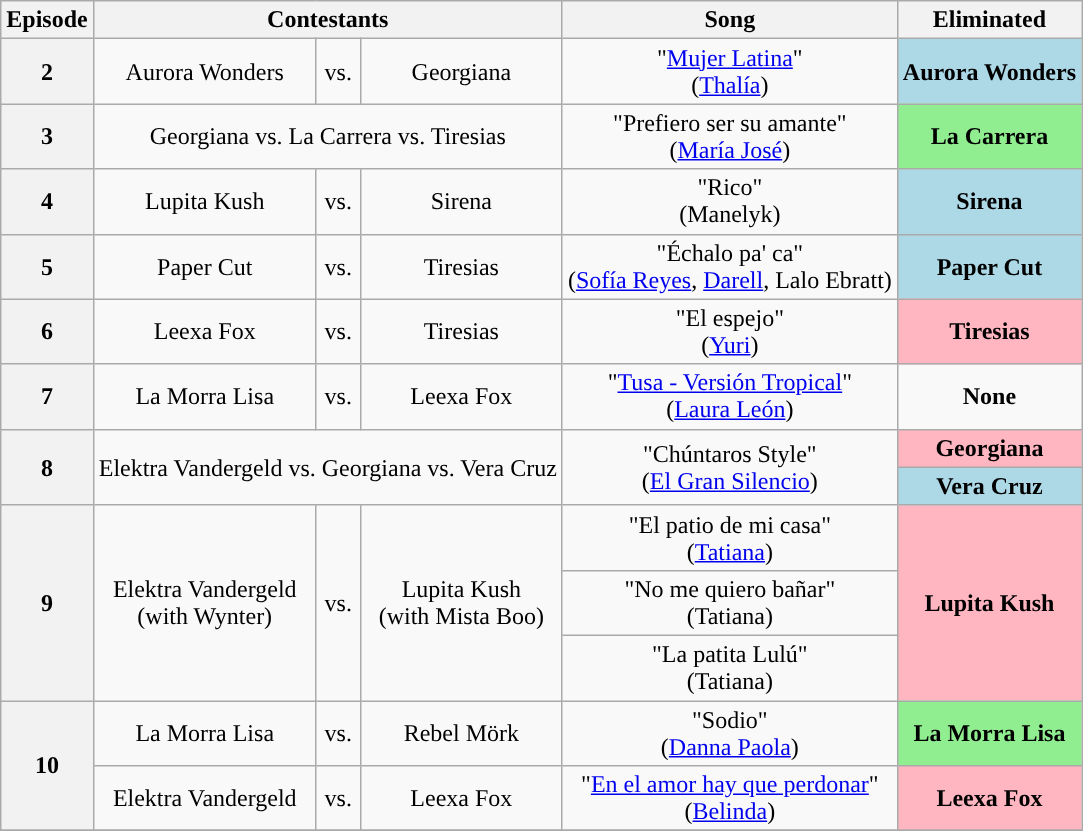<table class="wikitable" style="text-align:center">
<tr>
<th scope="col">Episode</th>
<th scope="col" colspan="3">Contestants</th>
<th scope="col">Song</th>
<th scope="col">Eliminated</th>
</tr>
<tr>
<th scope="row">2</th>
<td>Aurora Wonders</td>
<td>vs.</td>
<td>Georgiana</td>
<td>"<a href='#'>Mujer Latina</a>"<br>(<a href='#'>Thalía</a>)</td>
<td bgcolor="lightblue" nowrap><strong>Aurora Wonders</strong></td>
</tr>
<tr>
<th scope="row">3</th>
<td colspan="3">Georgiana vs. La Carrera vs. Tiresias</td>
<td>"Prefiero ser su amante"<br>(<a href='#'>María José</a>)</td>
<td bgcolor="lightgreen"><strong>La Carrera</strong></td>
</tr>
<tr>
<th scope="row">4</th>
<td>Lupita Kush</td>
<td>vs.</td>
<td>Sirena</td>
<td>"Rico"<br>(Manelyk)</td>
<td bgcolor="lightblue"><strong>Sirena</strong></td>
</tr>
<tr>
<th scope="row">5</th>
<td>Paper Cut</td>
<td>vs.</td>
<td>Tiresias</td>
<td nowrap>"Échalo pa' ca"<br>(<a href='#'>Sofía Reyes</a>, <a href='#'>Darell</a>, Lalo Ebratt)</td>
<td bgcolor="lightblue"><strong>Paper Cut</strong></td>
</tr>
<tr>
<th scope="row">6</th>
<td>Leexa Fox</td>
<td>vs.</td>
<td>Tiresias</td>
<td>"El espejo"<br>(<a href='#'>Yuri</a>)</td>
<td bgcolor="lightpink"><strong>Tiresias</strong></td>
</tr>
<tr>
<th scope="row">7</th>
<td>La Morra Lisa</td>
<td>vs.</td>
<td>Leexa Fox</td>
<td>"<a href='#'>Tusa - Versión Tropical</a>"<br>(<a href='#'>Laura León</a>)</td>
<td><strong>None</strong></td>
</tr>
<tr>
<th rowspan="2" scope="row">8</th>
<td rowspan="2" colspan="3">Elektra Vandergeld vs. Georgiana vs. Vera Cruz</td>
<td rowspan="2">"Chúntaros Style"<br>(<a href='#'>El Gran Silencio</a>)</td>
<td bgcolor="lightpink"><strong>Georgiana</strong></td>
</tr>
<tr>
<td bgcolor="lightblue"><strong>Vera Cruz</strong></td>
</tr>
<tr>
<th rowspan="3" scope="row">9</th>
<td rowspan="3" nowrap>Elektra Vandergeld<br>(with Wynter)</td>
<td rowspan="3">vs.</td>
<td rowspan="3" nowrap>Lupita Kush<br>(with Mista Boo)</td>
<td>"El patio de mi casa"<br>(<a href='#'>Tatiana</a>)</td>
<td rowspan="3" bgcolor="lightpink"><strong>Lupita Kush</strong></td>
</tr>
<tr>
<td>"No me quiero bañar"<br>(Tatiana)</td>
</tr>
<tr>
<td>"La patita Lulú"<br>(Tatiana)</td>
</tr>
<tr>
<th rowspan="2" scope="row">10</th>
<td>La Morra Lisa</td>
<td>vs.</td>
<td>Rebel Mörk</td>
<td>"Sodio"<br>(<a href='#'>Danna Paola</a>)</td>
<td bgcolor="lightgreen"><strong>La Morra Lisa</strong></td>
</tr>
<tr>
<td>Elektra Vandergeld</td>
<td>vs.</td>
<td>Leexa Fox</td>
<td>"<a href='#'>En el amor hay que perdonar</a>"<br>(<a href='#'>Belinda</a>)</td>
<td bgcolor="lightpink"><strong>Leexa Fox</strong></td>
</tr>
<tr>
</tr>
</table>
